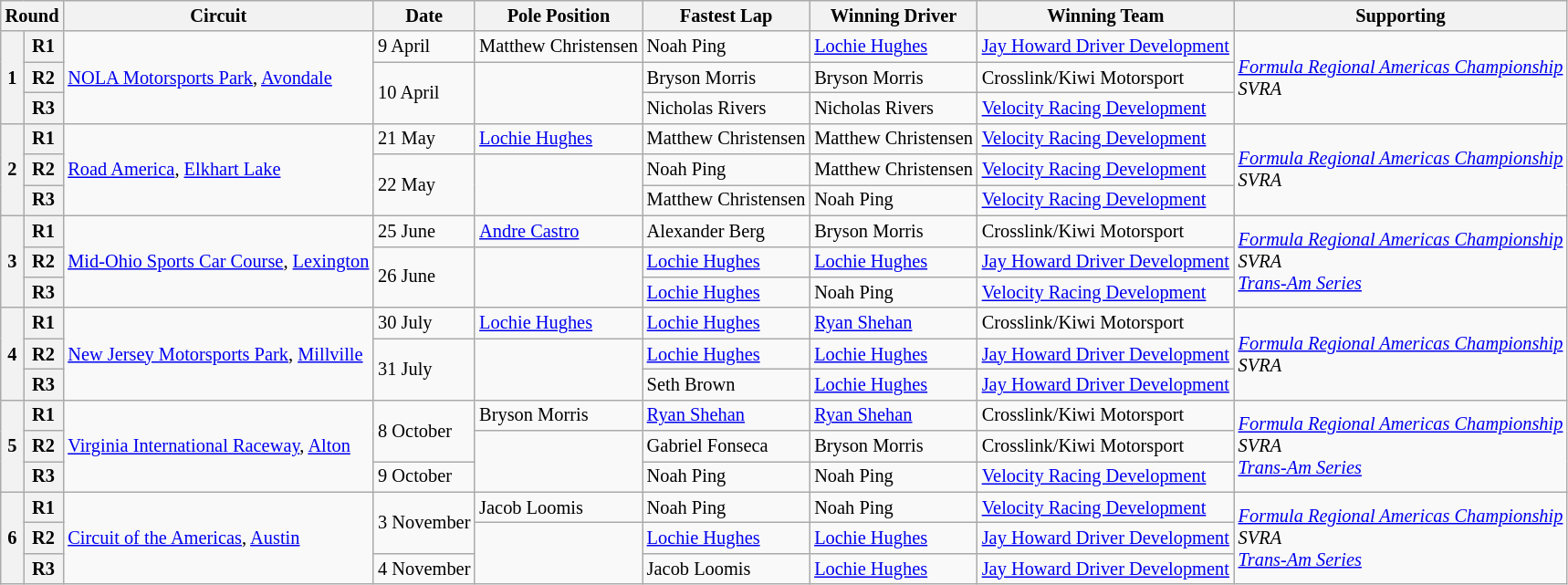<table class="wikitable" style="font-size:85%;">
<tr>
<th colspan=2>Round</th>
<th>Circuit</th>
<th>Date</th>
<th>Pole Position</th>
<th>Fastest Lap</th>
<th>Winning Driver</th>
<th>Winning Team</th>
<th>Supporting</th>
</tr>
<tr>
<th rowspan=3>1</th>
<th>R1</th>
<td rowspan=3><a href='#'>NOLA Motorsports Park</a>, <a href='#'>Avondale</a></td>
<td>9 April</td>
<td nowrap> Matthew Christensen</td>
<td> Noah Ping</td>
<td> <a href='#'>Lochie Hughes</a></td>
<td> <a href='#'>Jay Howard Driver Development</a></td>
<td rowspan=3><em><a href='#'>Formula Regional Americas Championship</a><br>SVRA</em></td>
</tr>
<tr>
<th>R2</th>
<td rowspan=2>10 April</td>
<td rowspan=2></td>
<td> Bryson Morris</td>
<td> Bryson Morris</td>
<td> Crosslink/Kiwi Motorsport</td>
</tr>
<tr>
<th>R3</th>
<td> Nicholas Rivers</td>
<td> Nicholas Rivers</td>
<td> <a href='#'>Velocity Racing Development</a></td>
</tr>
<tr>
<th rowspan=3>2</th>
<th>R1</th>
<td rowspan=3><a href='#'>Road America</a>, <a href='#'>Elkhart Lake</a></td>
<td>21 May</td>
<td> <a href='#'>Lochie Hughes</a></td>
<td nowrap> Matthew Christensen</td>
<td nowrap> Matthew Christensen</td>
<td> <a href='#'>Velocity Racing Development</a></td>
<td rowspan=3><em><a href='#'>Formula Regional Americas Championship</a><br>SVRA</em></td>
</tr>
<tr>
<th>R2</th>
<td rowspan=2>22 May</td>
<td rowspan=2></td>
<td> Noah Ping</td>
<td> Matthew Christensen</td>
<td> <a href='#'>Velocity Racing Development</a></td>
</tr>
<tr>
<th>R3</th>
<td> Matthew Christensen</td>
<td> Noah Ping</td>
<td> <a href='#'>Velocity Racing Development</a></td>
</tr>
<tr>
<th rowspan=3>3</th>
<th>R1</th>
<td rowspan=3 nowrap><a href='#'>Mid-Ohio Sports Car Course</a>, <a href='#'>Lexington</a></td>
<td>25 June</td>
<td> <a href='#'>Andre Castro</a></td>
<td> Alexander Berg</td>
<td> Bryson Morris</td>
<td> Crosslink/Kiwi Motorsport</td>
<td rowspan=3><em><a href='#'>Formula Regional Americas Championship</a><br>SVRA<br><a href='#'>Trans-Am Series</a></em></td>
</tr>
<tr>
<th>R2</th>
<td rowspan=2>26 June</td>
<td rowspan=2></td>
<td> <a href='#'>Lochie Hughes</a></td>
<td> <a href='#'>Lochie Hughes</a></td>
<td> <a href='#'>Jay Howard Driver Development</a></td>
</tr>
<tr>
<th>R3</th>
<td> <a href='#'>Lochie Hughes</a></td>
<td> Noah Ping</td>
<td> <a href='#'>Velocity Racing Development</a></td>
</tr>
<tr>
<th rowspan=3>4</th>
<th>R1</th>
<td rowspan=3><a href='#'>New Jersey Motorsports Park</a>, <a href='#'>Millville</a></td>
<td>30 July</td>
<td> <a href='#'>Lochie Hughes</a></td>
<td> <a href='#'>Lochie Hughes</a></td>
<td> <a href='#'>Ryan Shehan</a></td>
<td> Crosslink/Kiwi Motorsport</td>
<td rowspan=3><em><a href='#'>Formula Regional Americas Championship</a><br>SVRA</em></td>
</tr>
<tr>
<th>R2</th>
<td rowspan=2>31 July</td>
<td rowspan=2></td>
<td> <a href='#'>Lochie Hughes</a></td>
<td> <a href='#'>Lochie Hughes</a></td>
<td> <a href='#'>Jay Howard Driver Development</a></td>
</tr>
<tr>
<th>R3</th>
<td> Seth Brown</td>
<td> <a href='#'>Lochie Hughes</a></td>
<td> <a href='#'>Jay Howard Driver Development</a></td>
</tr>
<tr>
<th rowspan=3>5</th>
<th>R1</th>
<td rowspan=3 nowrap><a href='#'>Virginia International Raceway</a>, <a href='#'>Alton</a></td>
<td rowspan=2>8 October</td>
<td> Bryson Morris</td>
<td> <a href='#'>Ryan Shehan</a></td>
<td> <a href='#'>Ryan Shehan</a></td>
<td> Crosslink/Kiwi Motorsport</td>
<td rowspan=3><em><a href='#'>Formula Regional Americas Championship</a><br>SVRA<br><a href='#'>Trans-Am Series</a></em></td>
</tr>
<tr>
<th>R2</th>
<td rowspan=2></td>
<td> Gabriel Fonseca</td>
<td> Bryson Morris</td>
<td> Crosslink/Kiwi Motorsport</td>
</tr>
<tr>
<th>R3</th>
<td>9 October</td>
<td> Noah Ping</td>
<td> Noah Ping</td>
<td> <a href='#'>Velocity Racing Development</a></td>
</tr>
<tr>
<th rowspan=3>6</th>
<th>R1</th>
<td rowspan=3><a href='#'>Circuit of the Americas</a>, <a href='#'>Austin</a></td>
<td rowspan=2 nowrap>3 November</td>
<td> Jacob Loomis</td>
<td> Noah Ping</td>
<td> Noah Ping</td>
<td> <a href='#'>Velocity Racing Development</a></td>
<td rowspan=3 nowrap><em><a href='#'>Formula Regional Americas Championship</a><br>SVRA<br><a href='#'>Trans-Am Series</a></em></td>
</tr>
<tr>
<th>R2</th>
<td rowspan=2></td>
<td> <a href='#'>Lochie Hughes</a></td>
<td> <a href='#'>Lochie Hughes</a></td>
<td> <a href='#'>Jay Howard Driver Development</a></td>
</tr>
<tr>
<th>R3</th>
<td>4 November</td>
<td> Jacob Loomis</td>
<td> <a href='#'>Lochie Hughes</a></td>
<td nowrap> <a href='#'>Jay Howard Driver Development</a></td>
</tr>
</table>
